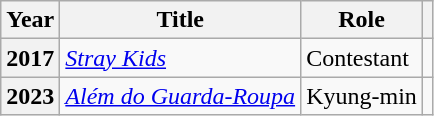<table class="wikitable plainrowheaders sortable">
<tr>
<th scope="col">Year</th>
<th scope="col">Title</th>
<th scope="col">Role</th>
<th scope="col" class="unsortable"></th>
</tr>
<tr>
<th scope="row">2017</th>
<td><em><a href='#'>Stray Kids</a></em></td>
<td>Contestant</td>
<td style="text-align:center"></td>
</tr>
<tr>
<th scope="row">2023</th>
<td><em><a href='#'>Além do Guarda-Roupa</a></em></td>
<td>Kyung-min</td>
<td style="text-align:center"></td>
</tr>
</table>
